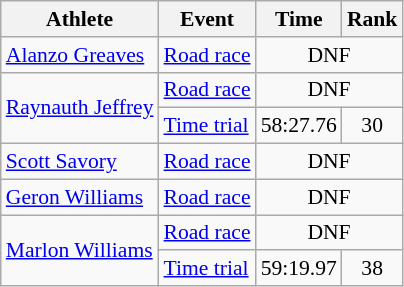<table class=wikitable style="font-size:90%">
<tr>
<th>Athlete</th>
<th>Event</th>
<th>Time</th>
<th>Rank</th>
</tr>
<tr align=center>
<td align=left><a href='#'>Alanzo Greaves</a></td>
<td align=left><a href='#'>Road race</a></td>
<td colspan=2>DNF</td>
</tr>
<tr align=center>
<td align=left rowspan=2><a href='#'>Raynauth Jeffrey</a></td>
<td align=left><a href='#'>Road race</a></td>
<td colspan=2>DNF</td>
</tr>
<tr align=center>
<td align=left><a href='#'>Time trial</a></td>
<td>58:27.76</td>
<td>30</td>
</tr>
<tr align=center>
<td align=left><a href='#'>Scott Savory</a></td>
<td align=left><a href='#'>Road race</a></td>
<td colspan=2>DNF</td>
</tr>
<tr align=center>
<td align=left><a href='#'>Geron Williams</a></td>
<td align=left><a href='#'>Road race</a></td>
<td colspan=2>DNF</td>
</tr>
<tr align=center>
<td align=left rowspan=2><a href='#'>Marlon Williams</a></td>
<td align=left><a href='#'>Road race</a></td>
<td colspan=2>DNF</td>
</tr>
<tr align=center>
<td align=left><a href='#'>Time trial</a></td>
<td>59:19.97</td>
<td>38</td>
</tr>
</table>
